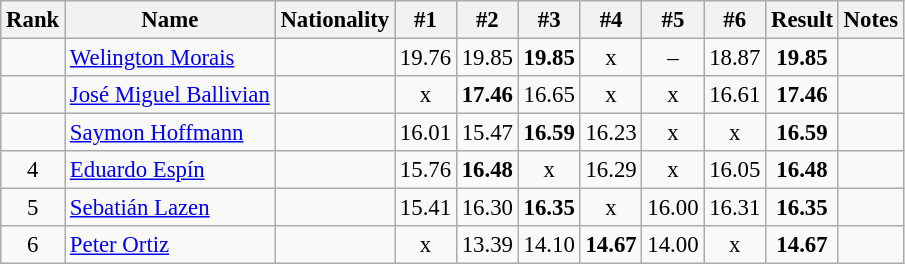<table class="wikitable sortable" style="text-align:center;font-size:95%">
<tr>
<th>Rank</th>
<th>Name</th>
<th>Nationality</th>
<th>#1</th>
<th>#2</th>
<th>#3</th>
<th>#4</th>
<th>#5</th>
<th>#6</th>
<th>Result</th>
<th>Notes</th>
</tr>
<tr>
<td></td>
<td align=left><a href='#'>Welington Morais</a></td>
<td align=left></td>
<td>19.76</td>
<td>19.85</td>
<td><strong>19.85</strong></td>
<td>x</td>
<td>–</td>
<td>18.87</td>
<td><strong>19.85</strong></td>
<td></td>
</tr>
<tr>
<td></td>
<td align=left><a href='#'>José Miguel Ballivian</a></td>
<td align=left></td>
<td>x</td>
<td><strong>17.46</strong></td>
<td>16.65</td>
<td>x</td>
<td>x</td>
<td>16.61</td>
<td><strong>17.46</strong></td>
<td></td>
</tr>
<tr>
<td></td>
<td align=left><a href='#'>Saymon Hoffmann</a></td>
<td align=left></td>
<td>16.01</td>
<td>15.47</td>
<td><strong>16.59</strong></td>
<td>16.23</td>
<td>x</td>
<td>x</td>
<td><strong>16.59</strong></td>
<td></td>
</tr>
<tr>
<td>4</td>
<td align=left><a href='#'>Eduardo Espín</a></td>
<td align=left></td>
<td>15.76</td>
<td><strong>16.48</strong></td>
<td>x</td>
<td>16.29</td>
<td>x</td>
<td>16.05</td>
<td><strong>16.48</strong></td>
<td></td>
</tr>
<tr>
<td>5</td>
<td align=left><a href='#'>Sebatián Lazen</a></td>
<td align=left></td>
<td>15.41</td>
<td>16.30</td>
<td><strong>16.35</strong></td>
<td>x</td>
<td>16.00</td>
<td>16.31</td>
<td><strong>16.35</strong></td>
<td></td>
</tr>
<tr>
<td>6</td>
<td align=left><a href='#'>Peter Ortiz</a></td>
<td align=left></td>
<td>x</td>
<td>13.39</td>
<td>14.10</td>
<td><strong>14.67</strong></td>
<td>14.00</td>
<td>x</td>
<td><strong>14.67</strong></td>
<td></td>
</tr>
</table>
